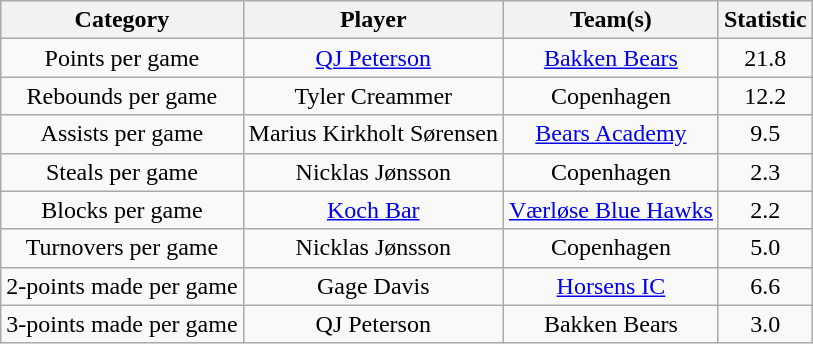<table class="wikitable" style="text-align:center">
<tr>
<th>Category</th>
<th>Player</th>
<th>Team(s)</th>
<th>Statistic</th>
</tr>
<tr>
<td>Points per game</td>
<td><a href='#'>QJ Peterson</a></td>
<td><a href='#'>Bakken Bears</a></td>
<td style="text-align:center">21.8</td>
</tr>
<tr>
<td>Rebounds per game</td>
<td>Tyler Creammer</td>
<td>Copenhagen</td>
<td style="text-align:center">12.2</td>
</tr>
<tr>
<td>Assists per game</td>
<td>Marius Kirkholt Sørensen</td>
<td><a href='#'>Bears Academy</a></td>
<td style="text-align:center">9.5</td>
</tr>
<tr>
<td>Steals per game</td>
<td>Nicklas Jønsson</td>
<td>Copenhagen</td>
<td style="text-align:center">2.3</td>
</tr>
<tr>
<td>Blocks per game</td>
<td><a href='#'>Koch Bar</a></td>
<td><a href='#'>Værløse Blue Hawks</a></td>
<td>2.2</td>
</tr>
<tr>
<td>Turnovers per game</td>
<td>Nicklas Jønsson</td>
<td>Copenhagen</td>
<td style="text-align:center">5.0</td>
</tr>
<tr>
<td>2-points made per game</td>
<td>Gage Davis</td>
<td><a href='#'>Horsens IC</a></td>
<td>6.6</td>
</tr>
<tr>
<td>3-points made per game</td>
<td>QJ Peterson</td>
<td>Bakken Bears</td>
<td>3.0</td>
</tr>
</table>
